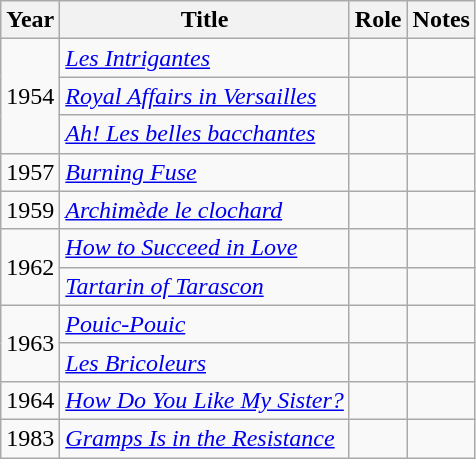<table class="wikitable sortable">
<tr>
<th>Year</th>
<th>Title</th>
<th>Role</th>
<th class="unsortable">Notes</th>
</tr>
<tr>
<td rowspan=3>1954</td>
<td><em><a href='#'>Les Intrigantes</a></em></td>
<td></td>
<td></td>
</tr>
<tr>
<td><em><a href='#'>Royal Affairs in Versailles</a></em></td>
<td></td>
<td></td>
</tr>
<tr>
<td><em><a href='#'>Ah! Les belles bacchantes</a></em></td>
<td></td>
<td></td>
</tr>
<tr>
<td>1957</td>
<td><em><a href='#'>Burning Fuse</a></em></td>
<td></td>
<td></td>
</tr>
<tr>
<td>1959</td>
<td><em><a href='#'>Archimède le clochard</a></em></td>
<td></td>
<td></td>
</tr>
<tr>
<td rowspan=2>1962</td>
<td><em><a href='#'>How to Succeed in Love</a></em></td>
<td></td>
<td></td>
</tr>
<tr>
<td><em><a href='#'>Tartarin of Tarascon</a></em></td>
<td></td>
<td></td>
</tr>
<tr>
<td rowspan=2>1963</td>
<td><em><a href='#'>Pouic-Pouic</a></em></td>
<td></td>
<td></td>
</tr>
<tr>
<td><em><a href='#'>Les Bricoleurs</a></em></td>
<td></td>
<td></td>
</tr>
<tr>
<td>1964</td>
<td><em><a href='#'>How Do You Like My Sister?</a></em></td>
<td></td>
<td></td>
</tr>
<tr>
<td>1983</td>
<td><em><a href='#'>Gramps Is in the Resistance</a></em></td>
<td></td>
<td></td>
</tr>
</table>
